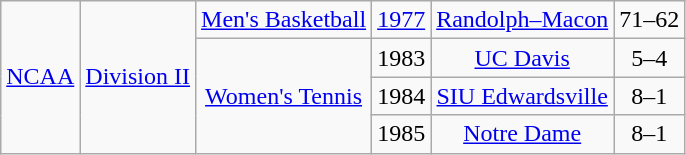<table class="wikitable" style="text-align:center">
<tr align="center">
<td rowspan="4"><a href='#'>NCAA</a></td>
<td rowspan="4"><a href='#'>Division II</a></td>
<td><a href='#'>Men's Basketball</a></td>
<td><a href='#'>1977</a></td>
<td><a href='#'>Randolph–Macon</a></td>
<td>71–62</td>
</tr>
<tr align="center">
<td rowspan="3"><a href='#'>Women's Tennis</a></td>
<td>1983</td>
<td><a href='#'>UC Davis</a></td>
<td>5–4</td>
</tr>
<tr align="center">
<td>1984</td>
<td><a href='#'>SIU Edwardsville</a></td>
<td>8–1</td>
</tr>
<tr align="center">
<td>1985</td>
<td><a href='#'>Notre Dame</a></td>
<td>8–1</td>
</tr>
</table>
